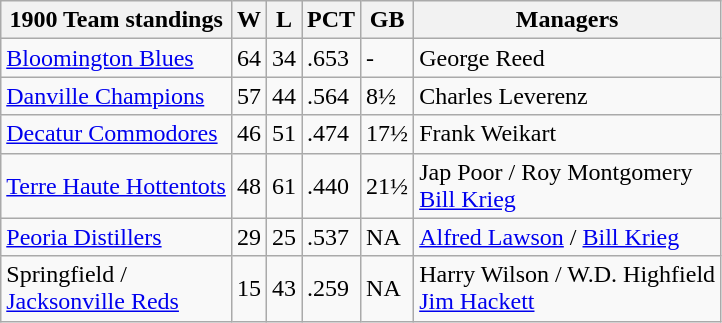<table class="wikitable">
<tr>
<th>1900 Team standings</th>
<th>W</th>
<th>L</th>
<th>PCT</th>
<th>GB</th>
<th>Managers</th>
</tr>
<tr>
<td><a href='#'>Bloomington Blues</a></td>
<td>64</td>
<td>34</td>
<td>.653</td>
<td>-</td>
<td>George Reed</td>
</tr>
<tr>
<td><a href='#'>Danville Champions</a></td>
<td>57</td>
<td>44</td>
<td>.564</td>
<td>8½</td>
<td>Charles Leverenz</td>
</tr>
<tr>
<td><a href='#'>Decatur Commodores</a></td>
<td>46</td>
<td>51</td>
<td>.474</td>
<td>17½</td>
<td>Frank Weikart</td>
</tr>
<tr>
<td><a href='#'>Terre Haute Hottentots</a></td>
<td>48</td>
<td>61</td>
<td>.440</td>
<td>21½</td>
<td>Jap Poor / Roy Montgomery <br> <a href='#'>Bill Krieg</a></td>
</tr>
<tr>
<td><a href='#'>Peoria Distillers</a></td>
<td>29</td>
<td>25</td>
<td>.537</td>
<td>NA</td>
<td><a href='#'>Alfred Lawson</a> / <a href='#'>Bill Krieg</a></td>
</tr>
<tr>
<td>Springfield /<br> <a href='#'>Jacksonville Reds</a></td>
<td>15</td>
<td>43</td>
<td>.259</td>
<td>NA</td>
<td>Harry Wilson / W.D. Highfield <br> <a href='#'>Jim Hackett</a></td>
</tr>
</table>
